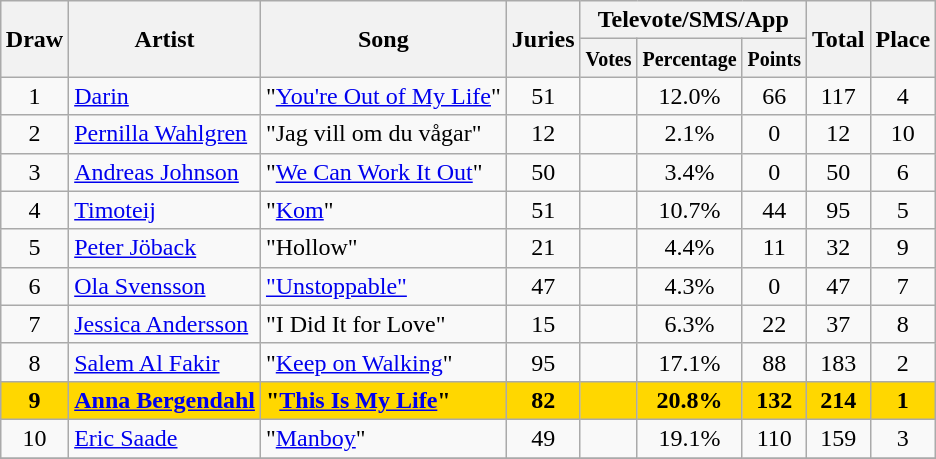<table class="sortable wikitable" style="margin: 1em auto 1em auto; text-align:center;">
<tr>
<th rowspan="2">Draw</th>
<th rowspan="2">Artist</th>
<th rowspan="2">Song</th>
<th rowspan="2">Juries</th>
<th colspan="3">Televote/SMS/App</th>
<th rowspan="2">Total</th>
<th rowspan="2">Place</th>
</tr>
<tr>
<th><small>Votes</small></th>
<th><small>Percentage</small></th>
<th><small>Points</small></th>
</tr>
<tr>
<td>1</td>
<td align="left"><a href='#'>Darin</a></td>
<td align="left">"<a href='#'>You're Out of My Life</a>"</td>
<td>51</td>
<td></td>
<td>12.0%</td>
<td>66</td>
<td>117</td>
<td>4</td>
</tr>
<tr>
<td>2</td>
<td align="left"><a href='#'>Pernilla Wahlgren</a></td>
<td align="left">"Jag vill om du vågar"</td>
<td>12</td>
<td></td>
<td>2.1%</td>
<td>0</td>
<td>12</td>
<td>10</td>
</tr>
<tr>
<td>3</td>
<td align="left"><a href='#'>Andreas Johnson</a></td>
<td align="left">"<a href='#'>We Can Work It Out</a>"</td>
<td>50</td>
<td></td>
<td>3.4%</td>
<td>0</td>
<td>50</td>
<td>6</td>
</tr>
<tr>
<td>4</td>
<td align="left"><a href='#'>Timoteij</a></td>
<td align="left">"<a href='#'>Kom</a>"</td>
<td>51</td>
<td></td>
<td>10.7%</td>
<td>44</td>
<td>95</td>
<td>5</td>
</tr>
<tr>
<td>5</td>
<td align="left"><a href='#'>Peter Jöback</a></td>
<td align="left">"Hollow"</td>
<td>21</td>
<td></td>
<td>4.4%</td>
<td>11</td>
<td>32</td>
<td>9</td>
</tr>
<tr>
<td>6</td>
<td align="left"><a href='#'>Ola Svensson</a></td>
<td align="left"><a href='#'>"Unstoppable"</a></td>
<td>47</td>
<td></td>
<td>4.3%</td>
<td>0</td>
<td>47</td>
<td>7</td>
</tr>
<tr>
<td>7</td>
<td align="left"><a href='#'>Jessica Andersson</a></td>
<td align="left">"I Did It for Love"</td>
<td>15</td>
<td></td>
<td>6.3%</td>
<td>22</td>
<td>37</td>
<td>8</td>
</tr>
<tr>
<td>8</td>
<td align="left"><a href='#'>Salem Al Fakir</a></td>
<td align="left">"<a href='#'>Keep on Walking</a>"</td>
<td>95</td>
<td></td>
<td>17.1%</td>
<td>88</td>
<td>183</td>
<td>2</td>
</tr>
<tr style="font-weight:bold;background:gold;">
<td>9</td>
<td align="left"><strong><a href='#'>Anna Bergendahl</a></strong></td>
<td align="left">"<strong><a href='#'>This Is My Life</a></strong>"</td>
<td><strong>82</strong></td>
<td></td>
<td>20.8%</td>
<td><strong>132</strong></td>
<td><strong>214</strong></td>
<td><strong>1</strong></td>
</tr>
<tr>
<td>10</td>
<td align="left"><a href='#'>Eric Saade</a></td>
<td align="left">"<a href='#'>Manboy</a>"</td>
<td>49</td>
<td></td>
<td>19.1%</td>
<td>110</td>
<td>159</td>
<td>3</td>
</tr>
<tr>
</tr>
</table>
